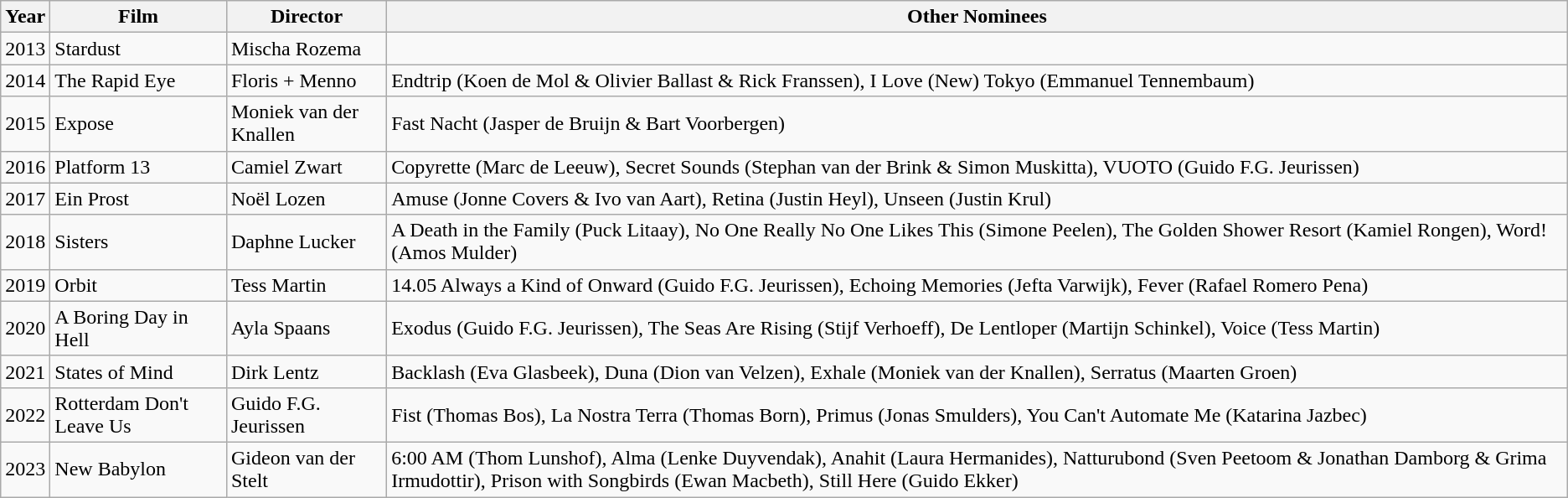<table class="wikitable">
<tr>
<th>Year</th>
<th>Film</th>
<th>Director</th>
<th>Other Nominees</th>
</tr>
<tr>
<td>2013</td>
<td>Stardust</td>
<td>Mischa Rozema</td>
<td></td>
</tr>
<tr>
<td>2014</td>
<td>The Rapid Eye</td>
<td>Floris + Menno</td>
<td>Endtrip (Koen de Mol & Olivier Ballast & Rick Franssen), I Love (New) Tokyo (Emmanuel Tennembaum)</td>
</tr>
<tr>
<td>2015</td>
<td>Expose</td>
<td>Moniek van der Knallen</td>
<td>Fast Nacht (Jasper de Bruijn & Bart Voorbergen)</td>
</tr>
<tr>
<td>2016</td>
<td>Platform 13</td>
<td>Camiel Zwart</td>
<td>Copyrette (Marc de Leeuw), Secret Sounds (Stephan van der Brink & Simon Muskitta), VUOTO (Guido F.G. Jeurissen)</td>
</tr>
<tr>
<td>2017</td>
<td>Ein Prost</td>
<td>Noël Lozen</td>
<td>Amuse (Jonne Covers & Ivo van Aart), Retina (Justin Heyl), Unseen (Justin Krul)</td>
</tr>
<tr>
<td>2018</td>
<td>Sisters</td>
<td>Daphne Lucker</td>
<td>A Death in the Family (Puck Litaay), No One Really No One Likes This (Simone Peelen), The Golden Shower Resort (Kamiel Rongen), Word! (Amos Mulder)</td>
</tr>
<tr>
<td>2019</td>
<td>Orbit</td>
<td>Tess Martin</td>
<td>14.05 Always a Kind of Onward (Guido F.G. Jeurissen), Echoing Memories (Jefta Varwijk), Fever (Rafael Romero Pena)</td>
</tr>
<tr>
<td>2020</td>
<td>A Boring Day in Hell</td>
<td>Ayla Spaans</td>
<td>Exodus (Guido F.G. Jeurissen), The Seas Are Rising (Stijf Verhoeff), De Lentloper (Martijn Schinkel), Voice (Tess Martin)</td>
</tr>
<tr>
<td>2021</td>
<td>States of Mind</td>
<td>Dirk Lentz</td>
<td>Backlash (Eva Glasbeek), Duna (Dion van Velzen), Exhale (Moniek van der Knallen), Serratus (Maarten Groen)</td>
</tr>
<tr>
<td>2022</td>
<td>Rotterdam Don't Leave Us</td>
<td>Guido F.G. Jeurissen</td>
<td>Fist (Thomas Bos), La Nostra Terra (Thomas Born), Primus (Jonas Smulders), You Can't Automate Me (Katarina Jazbec)</td>
</tr>
<tr>
<td>2023</td>
<td>New Babylon</td>
<td>Gideon van der Stelt</td>
<td>6:00 AM (Thom Lunshof), Alma (Lenke Duyvendak), Anahit (Laura Hermanides), Natturubond (Sven Peetoom & Jonathan Damborg & Grima Irmudottir), Prison with Songbirds (Ewan Macbeth), Still Here (Guido Ekker)</td>
</tr>
</table>
